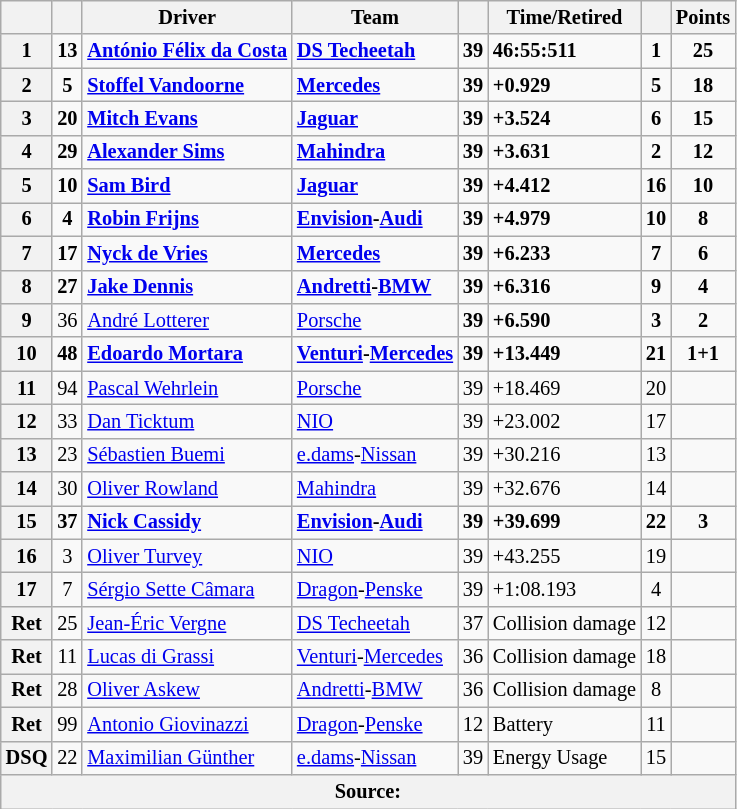<table class="wikitable sortable" style="font-size: 85%">
<tr>
<th scope="col"></th>
<th scope="col"></th>
<th scope="col">Driver</th>
<th scope="col">Team</th>
<th scope="col"></th>
<th scope="col" class="unsortable">Time/Retired</th>
<th scope="col"></th>
<th scope="col">Points</th>
</tr>
<tr>
<th scope="row">1</th>
<td align="center"><strong>13</strong></td>
<td><strong> <a href='#'>António Félix da Costa</a></strong></td>
<td><strong><a href='#'>DS Techeetah</a></strong></td>
<td><strong>39</strong></td>
<td><strong>46:55:511</strong></td>
<td align="center"><strong>1</strong></td>
<td align="center"><strong>25</strong></td>
</tr>
<tr>
<th scope="row">2</th>
<td align="center"><strong>5</strong></td>
<td><strong> <a href='#'>Stoffel Vandoorne</a></strong></td>
<td><strong><a href='#'>Mercedes</a></strong></td>
<td><strong>39</strong></td>
<td><strong>+0.929</strong></td>
<td align="center"><strong>5</strong></td>
<td align="center"><strong>18</strong></td>
</tr>
<tr>
<th scope="row">3</th>
<td align="center"><strong>20</strong></td>
<td><strong> <a href='#'>Mitch Evans</a></strong></td>
<td><strong><a href='#'>Jaguar</a></strong></td>
<td><strong>39</strong></td>
<td><strong>+3.524</strong></td>
<td align="center"><strong>6</strong></td>
<td align="center"><strong>15</strong></td>
</tr>
<tr>
<th scope="row">4</th>
<td align="center"><strong>29</strong></td>
<td><strong> <a href='#'>Alexander Sims</a></strong></td>
<td><strong><a href='#'>Mahindra</a></strong></td>
<td><strong>39</strong></td>
<td><strong>+3.631</strong></td>
<td align="center"><strong>2</strong></td>
<td align="center"><strong>12</strong></td>
</tr>
<tr>
<th scope="row">5</th>
<td align="center"><strong>10</strong></td>
<td><strong> <a href='#'>Sam Bird</a></strong></td>
<td><strong><a href='#'>Jaguar</a></strong></td>
<td><strong>39</strong></td>
<td><strong>+4.412</strong></td>
<td align="center"><strong>16</strong></td>
<td align="center"><strong>10</strong></td>
</tr>
<tr>
<th scope="row">6</th>
<td align="center"><strong>4</strong></td>
<td><strong> <a href='#'>Robin Frijns</a></strong></td>
<td><strong><a href='#'>Envision</a>-<a href='#'>Audi</a></strong></td>
<td><strong>39</strong></td>
<td><strong>+4.979</strong></td>
<td align="center"><strong>10</strong></td>
<td align="center"><strong>8</strong></td>
</tr>
<tr>
<th scope="row">7</th>
<td align="center"><strong>17</strong></td>
<td> <strong><a href='#'>Nyck de Vries</a></strong></td>
<td><strong><a href='#'>Mercedes</a></strong></td>
<td><strong>39</strong></td>
<td><strong>+6.233</strong></td>
<td align="center"><strong>7</strong></td>
<td align="center"><strong>6</strong></td>
</tr>
<tr>
<th scope="row">8</th>
<td align="center"><strong>27</strong></td>
<td><strong> <a href='#'>Jake Dennis</a></strong></td>
<td><strong><a href='#'>Andretti</a>-<a href='#'>BMW</a></strong></td>
<td><strong>39</strong></td>
<td><strong>+6.316</strong></td>
<td align="center"><strong>9</strong></td>
<td align="center"><strong>4</strong></td>
</tr>
<tr>
<th scope="row">9</th>
<td align="center">36</td>
<td> <a href='#'>André Lotterer</a></td>
<td><a href='#'>Porsche</a></td>
<td><strong>39</strong></td>
<td><strong>+6.590</strong></td>
<td align="center"><strong>3</strong></td>
<td align="center"><strong>2</strong></td>
</tr>
<tr>
<th scope="row">10</th>
<td align="center"><strong>48</strong></td>
<td><strong> <a href='#'>Edoardo Mortara</a></strong></td>
<td><strong><a href='#'>Venturi</a>-<a href='#'>Mercedes</a></strong></td>
<td><strong>39</strong></td>
<td><strong>+13.449</strong></td>
<td align="center"><strong>21</strong></td>
<td align="center"><strong>1+1</strong></td>
</tr>
<tr>
<th scope="row">11</th>
<td align="center">94</td>
<td> <a href='#'>Pascal Wehrlein</a></td>
<td><a href='#'>Porsche</a></td>
<td>39</td>
<td>+18.469</td>
<td align="center">20</td>
<td align="center"></td>
</tr>
<tr>
<th scope="row">12</th>
<td align="center">33</td>
<td> <a href='#'>Dan Ticktum</a></td>
<td><a href='#'>NIO</a></td>
<td>39</td>
<td>+23.002</td>
<td align="center">17</td>
<td align="center"></td>
</tr>
<tr>
<th scope="row">13</th>
<td align="center">23</td>
<td> <a href='#'>Sébastien Buemi</a></td>
<td><a href='#'>e.dams</a>-<a href='#'>Nissan</a></td>
<td>39</td>
<td>+30.216</td>
<td align="center">13</td>
<td align="center"></td>
</tr>
<tr>
<th scope="row">14</th>
<td align="center">30</td>
<td> <a href='#'>Oliver Rowland</a></td>
<td><a href='#'>Mahindra</a></td>
<td>39</td>
<td>+32.676</td>
<td align="center">14</td>
<td align="center"></td>
</tr>
<tr>
<th scope="row">15</th>
<td align="center"><strong>37</strong></td>
<td> <strong><a href='#'>Nick Cassidy</a></strong></td>
<td><strong><a href='#'>Envision</a>-<a href='#'>Audi</a></strong></td>
<td><strong>39</strong></td>
<td><strong>+39.699</strong></td>
<td align="center"><strong>22</strong></td>
<td align="center"><strong>3</strong></td>
</tr>
<tr>
<th scope="row">16</th>
<td align="center">3</td>
<td> <a href='#'>Oliver Turvey</a></td>
<td><a href='#'>NIO</a></td>
<td>39</td>
<td>+43.255</td>
<td align="center">19</td>
<td align="center"></td>
</tr>
<tr>
<th scope="row">17</th>
<td align="center">7</td>
<td> <a href='#'>Sérgio Sette Câmara</a></td>
<td><a href='#'>Dragon</a>-<a href='#'>Penske</a></td>
<td>39</td>
<td>+1:08.193</td>
<td align="center">4</td>
<td align="center"></td>
</tr>
<tr>
<th scope="row">Ret</th>
<td align="center">25</td>
<td> <a href='#'>Jean-Éric Vergne</a></td>
<td><a href='#'>DS Techeetah</a></td>
<td>37</td>
<td>Collision damage</td>
<td align="center">12</td>
<td align="center"></td>
</tr>
<tr>
<th scope="row">Ret</th>
<td align="center">11</td>
<td> <a href='#'>Lucas di Grassi</a></td>
<td><a href='#'>Venturi</a>-<a href='#'>Mercedes</a></td>
<td>36</td>
<td>Collision damage</td>
<td align="center">18</td>
<td align="center"></td>
</tr>
<tr>
<th scope="row">Ret</th>
<td align="center">28</td>
<td> <a href='#'>Oliver Askew</a></td>
<td><a href='#'>Andretti</a>-<a href='#'>BMW</a></td>
<td>36</td>
<td>Collision damage</td>
<td align="center">8</td>
<td align="center"></td>
</tr>
<tr>
<th scope="row">Ret</th>
<td align="center">99</td>
<td data-sort-value=" "> <a href='#'>Antonio Giovinazzi</a></td>
<td><a href='#'>Dragon</a>-<a href='#'>Penske</a></td>
<td>12</td>
<td>Battery</td>
<td align="center">11</td>
<td align="center"></td>
</tr>
<tr>
<th scope="row">DSQ</th>
<td align="center">22</td>
<td> <a href='#'>Maximilian Günther</a></td>
<td><a href='#'>e.dams</a>-<a href='#'>Nissan</a></td>
<td>39</td>
<td>Energy Usage</td>
<td align="center">15</td>
<td></td>
</tr>
<tr>
<th colspan="8">Source:</th>
</tr>
</table>
